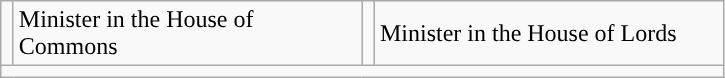<table class="wikitable">
<tr>
<td style="width: 1px; background: "></td>
<td width=225>Minister in the House of Commons</td>
<td style="width: 1px; background: "></td>
<td width=225>Minister in the House of Lords</td>
</tr>
<tr>
<td colspan="4"></td>
</tr>
</table>
